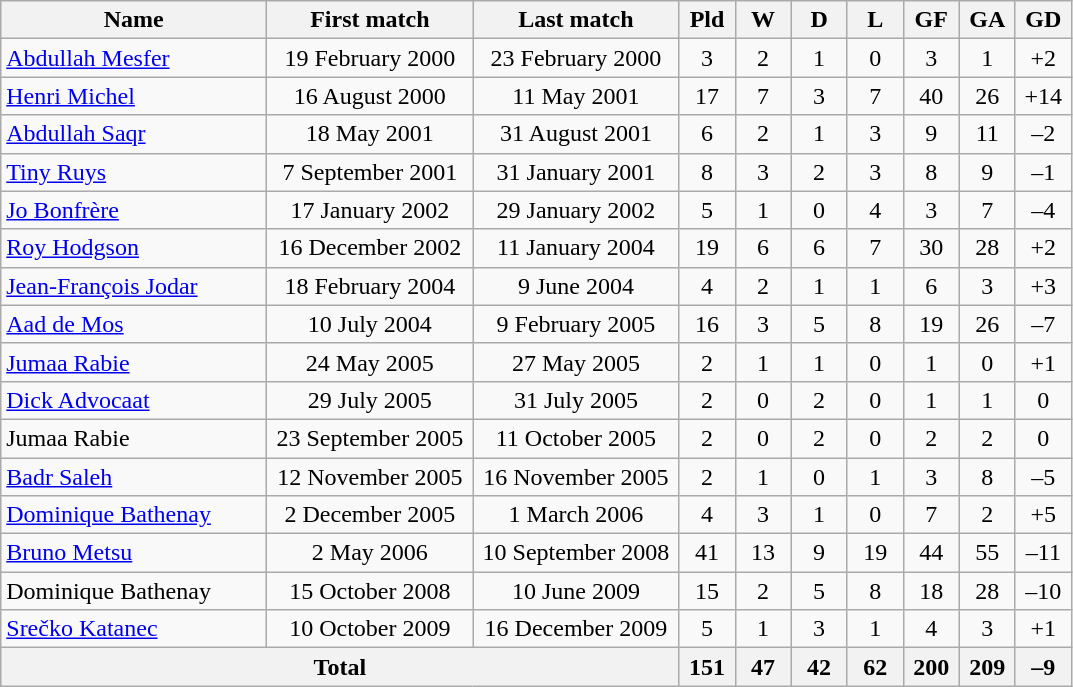<table class="wikitable" style="text-align: center;">
<tr>
<th width=170>Name</th>
<th width=130>First match</th>
<th width=130>Last match</th>
<th width=30>Pld</th>
<th width=30>W</th>
<th width=30>D</th>
<th width=30>L</th>
<th width=30>GF</th>
<th width=30>GA</th>
<th width=30>GD</th>
</tr>
<tr>
<td align="left"> <a href='#'>Abdullah Mesfer</a></td>
<td>19 February 2000</td>
<td>23 February 2000</td>
<td>3</td>
<td>2</td>
<td>1</td>
<td>0</td>
<td>3</td>
<td>1</td>
<td>+2</td>
</tr>
<tr>
<td align="left"> <a href='#'>Henri Michel</a></td>
<td>16 August 2000</td>
<td>11 May 2001</td>
<td>17</td>
<td>7</td>
<td>3</td>
<td>7</td>
<td>40</td>
<td>26</td>
<td>+14</td>
</tr>
<tr>
<td align="left"> <a href='#'>Abdullah Saqr</a></td>
<td>18 May 2001</td>
<td>31 August 2001</td>
<td>6</td>
<td>2</td>
<td>1</td>
<td>3</td>
<td>9</td>
<td>11</td>
<td>–2</td>
</tr>
<tr>
<td align="left"> <a href='#'>Tiny Ruys</a></td>
<td>7 September 2001</td>
<td>31 January 2001</td>
<td>8</td>
<td>3</td>
<td>2</td>
<td>3</td>
<td>8</td>
<td>9</td>
<td>–1</td>
</tr>
<tr>
<td align="left"> <a href='#'>Jo Bonfrère</a></td>
<td>17 January 2002</td>
<td>29 January 2002</td>
<td>5</td>
<td>1</td>
<td>0</td>
<td>4</td>
<td>3</td>
<td>7</td>
<td>–4</td>
</tr>
<tr>
<td align="left"> <a href='#'>Roy Hodgson</a></td>
<td>16 December 2002</td>
<td>11 January 2004</td>
<td>19</td>
<td>6</td>
<td>6</td>
<td>7</td>
<td>30</td>
<td>28</td>
<td>+2</td>
</tr>
<tr>
<td align="left"> <a href='#'>Jean-François Jodar</a></td>
<td>18 February 2004</td>
<td>9 June 2004</td>
<td>4</td>
<td>2</td>
<td>1</td>
<td>1</td>
<td>6</td>
<td>3</td>
<td>+3</td>
</tr>
<tr>
<td align="left"> <a href='#'>Aad de Mos</a></td>
<td>10 July 2004</td>
<td>9 February 2005</td>
<td>16</td>
<td>3</td>
<td>5</td>
<td>8</td>
<td>19</td>
<td>26</td>
<td>–7</td>
</tr>
<tr>
<td align="left"> <a href='#'>Jumaa Rabie</a></td>
<td>24 May 2005</td>
<td>27 May 2005</td>
<td>2</td>
<td>1</td>
<td>1</td>
<td>0</td>
<td>1</td>
<td>0</td>
<td>+1</td>
</tr>
<tr>
<td align="left"> <a href='#'>Dick Advocaat</a></td>
<td>29 July 2005</td>
<td>31 July 2005</td>
<td>2</td>
<td>0</td>
<td>2</td>
<td>0</td>
<td>1</td>
<td>1</td>
<td>0</td>
</tr>
<tr>
<td align="left"> Jumaa Rabie</td>
<td>23 September 2005</td>
<td>11 October 2005</td>
<td>2</td>
<td>0</td>
<td>2</td>
<td>0</td>
<td>2</td>
<td>2</td>
<td>0</td>
</tr>
<tr>
<td align="left"> <a href='#'>Badr Saleh</a></td>
<td>12 November 2005</td>
<td>16 November 2005</td>
<td>2</td>
<td>1</td>
<td>0</td>
<td>1</td>
<td>3</td>
<td>8</td>
<td>–5</td>
</tr>
<tr>
<td align="left"> <a href='#'>Dominique Bathenay</a></td>
<td>2 December 2005</td>
<td>1 March 2006</td>
<td>4</td>
<td>3</td>
<td>1</td>
<td>0</td>
<td>7</td>
<td>2</td>
<td>+5</td>
</tr>
<tr>
<td align="left"> <a href='#'>Bruno Metsu</a></td>
<td>2 May 2006</td>
<td>10 September 2008</td>
<td>41</td>
<td>13</td>
<td>9</td>
<td>19</td>
<td>44</td>
<td>55</td>
<td>–11</td>
</tr>
<tr>
<td align="left"> Dominique Bathenay</td>
<td>15 October 2008</td>
<td>10 June 2009</td>
<td>15</td>
<td>2</td>
<td>5</td>
<td>8</td>
<td>18</td>
<td>28</td>
<td>–10</td>
</tr>
<tr>
<td align="left"> <a href='#'>Srečko Katanec</a></td>
<td>10 October 2009</td>
<td>16 December 2009</td>
<td>5</td>
<td>1</td>
<td>3</td>
<td>1</td>
<td>4</td>
<td>3</td>
<td>+1</td>
</tr>
<tr>
<th colspan=3>Total</th>
<th>151</th>
<th>47</th>
<th>42</th>
<th>62</th>
<th>200</th>
<th>209</th>
<th>–9</th>
</tr>
</table>
